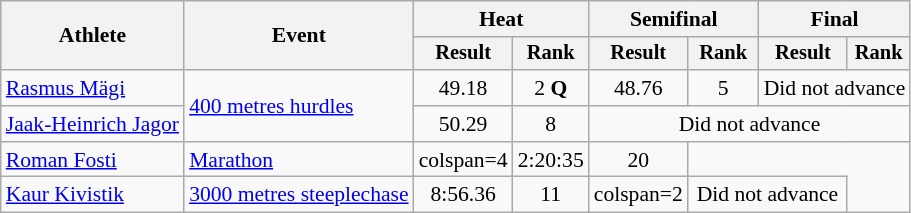<table class="wikitable" style="font-size:90%">
<tr>
<th rowspan="2">Athlete</th>
<th rowspan="2">Event</th>
<th colspan="2">Heat</th>
<th colspan="2">Semifinal</th>
<th colspan="2">Final</th>
</tr>
<tr style="font-size:95%">
<th>Result</th>
<th>Rank</th>
<th>Result</th>
<th>Rank</th>
<th>Result</th>
<th>Rank</th>
</tr>
<tr style=text-align:center>
<td style=text-align:left><a href='#'>Rasmus Mägi</a></td>
<td style=text-align:left rowspan=2><a href='#'>400 metres hurdles</a></td>
<td>49.18</td>
<td>2 <strong>Q</strong></td>
<td>48.76</td>
<td>5</td>
<td colspan="2">Did not advance</td>
</tr>
<tr style=text-align:center>
<td style=text-align:left><a href='#'>Jaak-Heinrich Jagor</a></td>
<td>50.29</td>
<td>8</td>
<td colspan="4">Did not advance</td>
</tr>
<tr style=text-align:center>
<td style=text-align:left><a href='#'>Roman Fosti</a></td>
<td style=text-align:left><a href='#'>Marathon</a></td>
<td>colspan=4 </td>
<td>2:20:35</td>
<td>20</td>
</tr>
<tr style=text-align:center>
<td style=text-align:left><a href='#'>Kaur Kivistik</a></td>
<td style=text-align:left><a href='#'>3000 metres steeplechase</a></td>
<td>8:56.36</td>
<td>11</td>
<td>colspan=2 </td>
<td colspan="2">Did not advance</td>
</tr>
</table>
